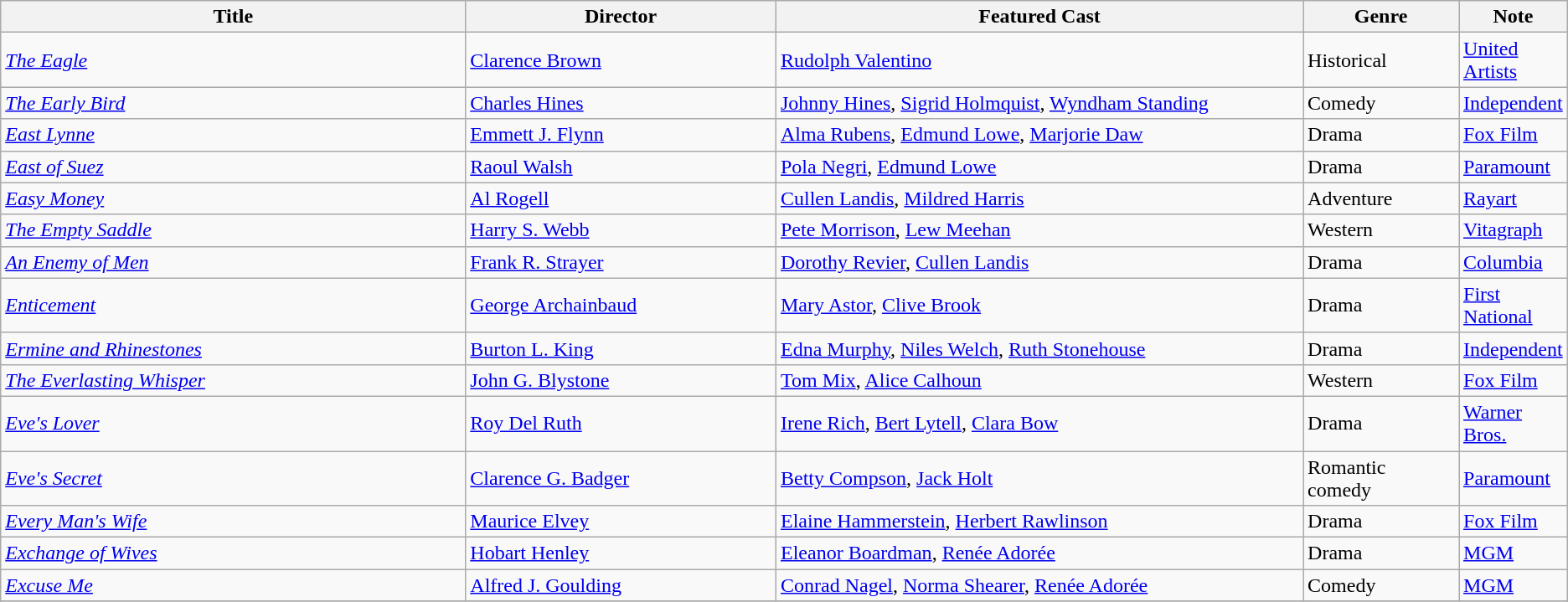<table class="wikitable">
<tr>
<th style="width:30%;">Title</th>
<th style="width:20%;">Director</th>
<th style="width:34%;">Featured Cast</th>
<th style="width:10%;">Genre</th>
<th style="width:10%;">Note</th>
</tr>
<tr>
<td><em><a href='#'>The Eagle</a></em></td>
<td><a href='#'>Clarence Brown</a></td>
<td><a href='#'>Rudolph Valentino</a></td>
<td>Historical</td>
<td><a href='#'>United Artists</a></td>
</tr>
<tr>
<td><em><a href='#'>The Early Bird</a></em></td>
<td><a href='#'>Charles Hines</a></td>
<td><a href='#'>Johnny Hines</a>, <a href='#'>Sigrid Holmquist</a>, <a href='#'>Wyndham Standing</a></td>
<td>Comedy</td>
<td><a href='#'>Independent</a></td>
</tr>
<tr>
<td><em><a href='#'>East Lynne</a></em></td>
<td><a href='#'>Emmett J. Flynn</a></td>
<td><a href='#'>Alma Rubens</a>, <a href='#'>Edmund Lowe</a>, <a href='#'>Marjorie Daw</a></td>
<td>Drama</td>
<td><a href='#'>Fox Film</a></td>
</tr>
<tr>
<td><em><a href='#'>East of Suez</a></em></td>
<td><a href='#'>Raoul Walsh</a></td>
<td><a href='#'>Pola Negri</a>, <a href='#'>Edmund Lowe</a></td>
<td>Drama</td>
<td><a href='#'>Paramount</a></td>
</tr>
<tr>
<td><em><a href='#'>Easy Money</a></em></td>
<td><a href='#'>Al Rogell</a></td>
<td><a href='#'>Cullen Landis</a>, <a href='#'>Mildred Harris</a></td>
<td>Adventure</td>
<td><a href='#'>Rayart</a></td>
</tr>
<tr>
<td><em><a href='#'>The Empty Saddle</a></em></td>
<td><a href='#'>Harry S. Webb</a></td>
<td><a href='#'>Pete Morrison</a>, <a href='#'>Lew Meehan</a></td>
<td>Western</td>
<td><a href='#'>Vitagraph</a></td>
</tr>
<tr>
<td><em><a href='#'>An Enemy of Men</a></em></td>
<td><a href='#'>Frank R. Strayer</a></td>
<td><a href='#'>Dorothy Revier</a>, <a href='#'>Cullen Landis</a></td>
<td>Drama</td>
<td><a href='#'>Columbia</a></td>
</tr>
<tr>
<td><em><a href='#'>Enticement</a></em></td>
<td><a href='#'>George Archainbaud</a></td>
<td><a href='#'>Mary Astor</a>, <a href='#'>Clive Brook</a></td>
<td>Drama</td>
<td><a href='#'>First National</a></td>
</tr>
<tr>
<td><em><a href='#'>Ermine and Rhinestones</a></em></td>
<td><a href='#'>Burton L. King</a></td>
<td><a href='#'>Edna Murphy</a>, <a href='#'>Niles Welch</a>, <a href='#'>Ruth Stonehouse</a></td>
<td>Drama</td>
<td><a href='#'>Independent</a></td>
</tr>
<tr>
<td><em><a href='#'>The Everlasting Whisper</a></em></td>
<td><a href='#'>John G. Blystone</a></td>
<td><a href='#'>Tom Mix</a>, <a href='#'>Alice Calhoun</a></td>
<td>Western</td>
<td><a href='#'>Fox Film</a></td>
</tr>
<tr>
<td><em><a href='#'>Eve's Lover</a></em></td>
<td><a href='#'>Roy Del Ruth</a></td>
<td><a href='#'>Irene Rich</a>, <a href='#'>Bert Lytell</a>, <a href='#'>Clara Bow</a></td>
<td>Drama</td>
<td><a href='#'>Warner Bros.</a></td>
</tr>
<tr>
<td><em><a href='#'>Eve's Secret</a></em></td>
<td><a href='#'>Clarence G. Badger</a></td>
<td><a href='#'>Betty Compson</a>, <a href='#'>Jack Holt</a></td>
<td>Romantic comedy</td>
<td><a href='#'>Paramount</a></td>
</tr>
<tr>
<td><em><a href='#'>Every Man's Wife</a></em></td>
<td><a href='#'>Maurice Elvey</a></td>
<td><a href='#'>Elaine Hammerstein</a>, <a href='#'>Herbert Rawlinson</a></td>
<td>Drama</td>
<td><a href='#'>Fox Film</a></td>
</tr>
<tr>
<td><em><a href='#'>Exchange of Wives</a></em></td>
<td><a href='#'>Hobart Henley</a></td>
<td><a href='#'>Eleanor Boardman</a>, <a href='#'>Renée Adorée</a></td>
<td>Drama</td>
<td><a href='#'>MGM</a></td>
</tr>
<tr>
<td><em><a href='#'>Excuse Me</a></em></td>
<td><a href='#'>Alfred J. Goulding</a></td>
<td><a href='#'>Conrad Nagel</a>, <a href='#'>Norma Shearer</a>, <a href='#'>Renée Adorée</a></td>
<td>Comedy</td>
<td><a href='#'>MGM</a></td>
</tr>
<tr>
</tr>
</table>
